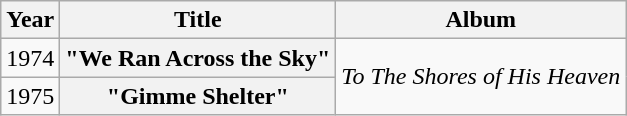<table class="wikitable plainrowheaders" style="text-align:center;" border="1">
<tr>
<th>Year</th>
<th>Title</th>
<th>Album</th>
</tr>
<tr>
<td>1974</td>
<th scope="row">"We Ran Across the Sky"</th>
<td rowspan="2"><em>To The Shores of His Heaven</em></td>
</tr>
<tr>
<td>1975</td>
<th scope="row">"Gimme Shelter"</th>
</tr>
</table>
